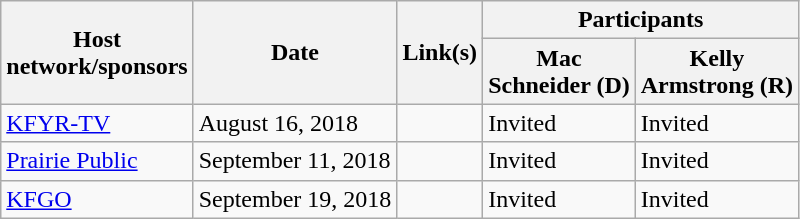<table class="wikitable">
<tr>
<th rowspan="2">Host<br>network/sponsors</th>
<th rowspan="2">Date</th>
<th rowspan="2">Link(s)</th>
<th colspan="3">Participants</th>
</tr>
<tr>
<th>Mac<br>Schneider (D)</th>
<th>Kelly<br>Armstrong (R)</th>
</tr>
<tr>
<td><a href='#'>KFYR-TV</a></td>
<td>August 16, 2018</td>
<td></td>
<td>Invited</td>
<td>Invited</td>
</tr>
<tr>
<td><a href='#'>Prairie Public</a></td>
<td>September 11, 2018</td>
<td></td>
<td>Invited</td>
<td>Invited</td>
</tr>
<tr>
<td><a href='#'>KFGO</a></td>
<td>September 19, 2018</td>
<td></td>
<td>Invited</td>
<td>Invited</td>
</tr>
</table>
